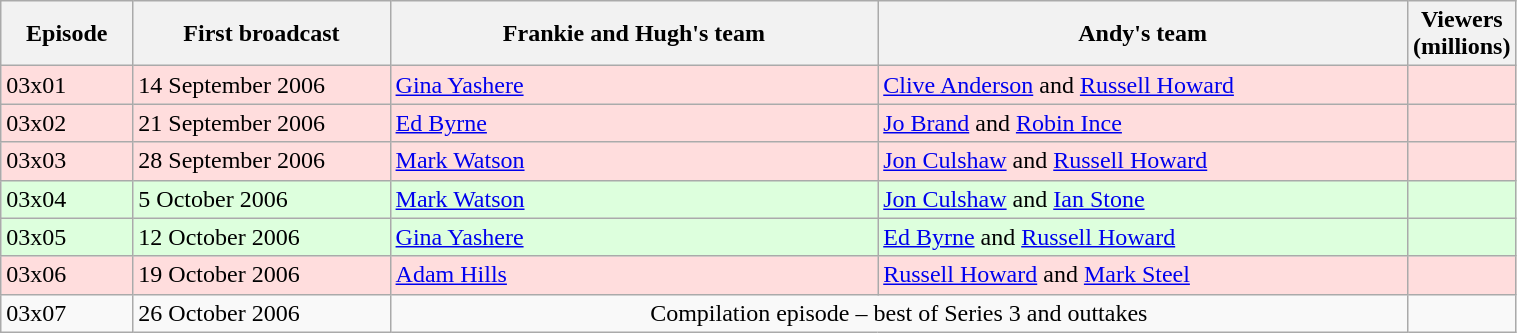<table class="wikitable" style="width:80%;">
<tr>
<th style="width:9%;">Episode</th>
<th style="width:18%;">First broadcast</th>
<th style="width:35%;">Frankie and Hugh's team</th>
<th style="width:38%;">Andy's team</th>
<th style="width:38%;">Viewers<br>(millions)</th>
</tr>
<tr style="background:#fdd;">
<td>03x01</td>
<td>14 September 2006</td>
<td><a href='#'>Gina Yashere</a></td>
<td><a href='#'>Clive Anderson</a> and <a href='#'>Russell Howard</a></td>
<td></td>
</tr>
<tr style="background:#fdd;">
<td>03x02</td>
<td>21 September 2006</td>
<td><a href='#'>Ed Byrne</a></td>
<td><a href='#'>Jo Brand</a> and <a href='#'>Robin Ince</a></td>
<td></td>
</tr>
<tr style="background:#fdd;">
<td>03x03</td>
<td>28 September 2006</td>
<td><a href='#'>Mark Watson</a></td>
<td><a href='#'>Jon Culshaw</a> and <a href='#'>Russell Howard</a></td>
<td></td>
</tr>
<tr style="background:#dfd;">
<td>03x04</td>
<td>5 October 2006</td>
<td><a href='#'>Mark Watson</a></td>
<td><a href='#'>Jon Culshaw</a> and <a href='#'>Ian Stone</a></td>
<td></td>
</tr>
<tr style="background:#dfd;">
<td>03x05</td>
<td>12 October 2006</td>
<td><a href='#'>Gina Yashere</a></td>
<td><a href='#'>Ed Byrne</a> and <a href='#'>Russell Howard</a></td>
<td></td>
</tr>
<tr style="background:#fdd;">
<td>03x06</td>
<td>19 October 2006</td>
<td><a href='#'>Adam Hills</a></td>
<td><a href='#'>Russell Howard</a> and <a href='#'>Mark Steel</a></td>
<td></td>
</tr>
<tr>
<td>03x07</td>
<td>26 October 2006</td>
<td style="text-align:center;" colspan="2">Compilation episode – best of Series 3 and outtakes</td>
<td></td>
</tr>
</table>
